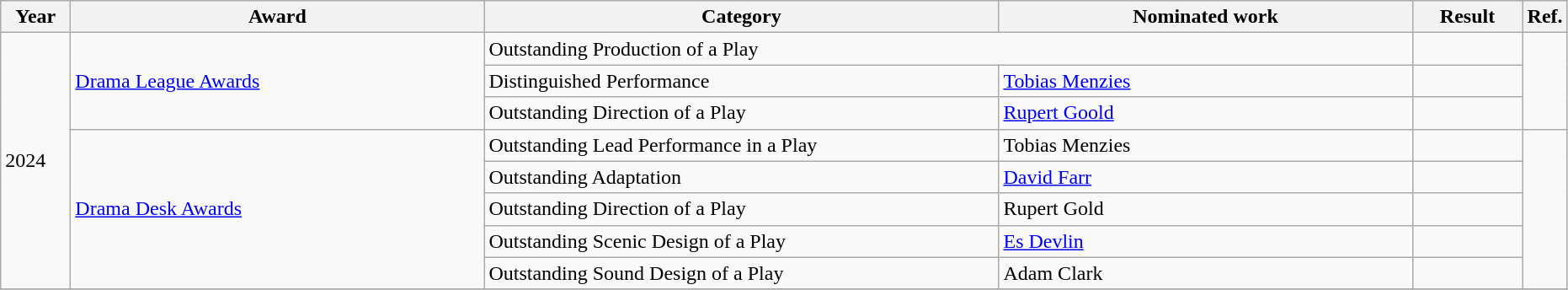<table class=wikitable>
<tr>
<th scope="col" style="width:3em;">Year</th>
<th scope="col" style="width:20em;">Award</th>
<th scope="col" style="width:25em;">Category</th>
<th scope="col" style="width:20em;">Nominated work</th>
<th scope="col" style="width:5em;">Result</th>
<th>Ref.</th>
</tr>
<tr>
<td rowspan=8>2024</td>
<td rowspan=3><a href='#'>Drama League Awards</a></td>
<td colspan=2>Outstanding Production of a Play</td>
<td></td>
<td rowspan=3></td>
</tr>
<tr>
<td>Distinguished Performance</td>
<td><a href='#'>Tobias Menzies</a></td>
<td></td>
</tr>
<tr>
<td>Outstanding Direction of a Play</td>
<td><a href='#'>Rupert Goold</a></td>
<td></td>
</tr>
<tr>
<td rowspan=5><a href='#'>Drama Desk Awards</a></td>
<td>Outstanding Lead Performance in a Play</td>
<td>Tobias Menzies</td>
<td></td>
<td rowspan=5></td>
</tr>
<tr>
<td>Outstanding Adaptation</td>
<td><a href='#'>David Farr</a></td>
<td></td>
</tr>
<tr>
<td>Outstanding Direction of a Play</td>
<td>Rupert Gold</td>
<td></td>
</tr>
<tr>
<td>Outstanding Scenic Design of a Play</td>
<td><a href='#'>Es Devlin</a></td>
<td></td>
</tr>
<tr>
<td>Outstanding Sound Design of a Play</td>
<td>Adam Clark</td>
<td></td>
</tr>
<tr>
</tr>
</table>
